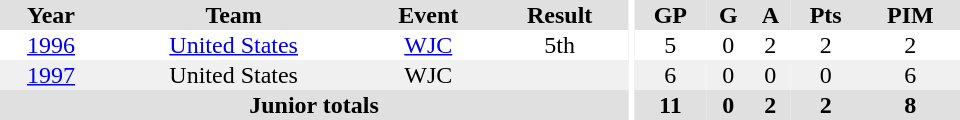<table border="0" cellpadding="1" cellspacing="0" ID="Table3" style="text-align:center; width:40em">
<tr ALIGN="center" bgcolor="#e0e0e0">
<th>Year</th>
<th>Team</th>
<th>Event</th>
<th>Result</th>
<th rowspan="99" bgcolor="#ffffff"></th>
<th>GP</th>
<th>G</th>
<th>A</th>
<th>Pts</th>
<th>PIM</th>
</tr>
<tr>
<td><a href='#'>1996</a></td>
<td><a href='#'>United States</a></td>
<td><a href='#'>WJC</a></td>
<td>5th</td>
<td>5</td>
<td>0</td>
<td>2</td>
<td>2</td>
<td>2</td>
</tr>
<tr bgcolor="#f0f0f0">
<td><a href='#'>1997</a></td>
<td>United States</td>
<td>WJC</td>
<td></td>
<td>6</td>
<td>0</td>
<td>0</td>
<td>0</td>
<td>6</td>
</tr>
<tr bgcolor="#e0e0e0">
<th colspan="4">Junior totals</th>
<th>11</th>
<th>0</th>
<th>2</th>
<th>2</th>
<th>8</th>
</tr>
</table>
